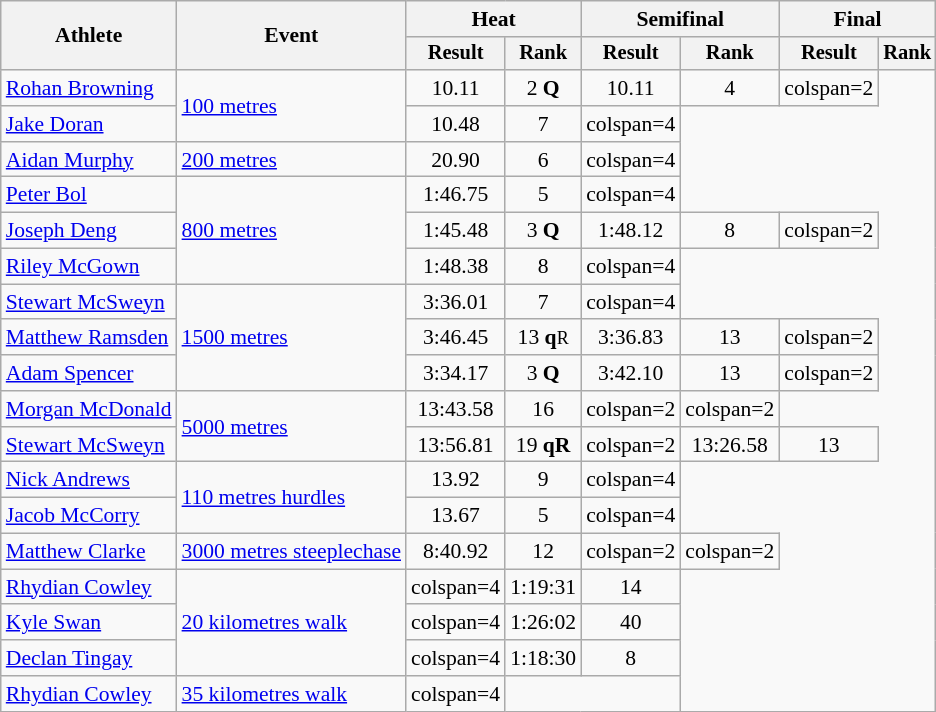<table class="wikitable" style="font-size:90%">
<tr>
<th rowspan="2">Athlete</th>
<th rowspan="2">Event</th>
<th colspan="2">Heat</th>
<th colspan="2">Semifinal</th>
<th colspan="2">Final</th>
</tr>
<tr style="font-size:95%">
<th>Result</th>
<th>Rank</th>
<th>Result</th>
<th>Rank</th>
<th>Result</th>
<th>Rank</th>
</tr>
<tr align=center>
<td align=left><a href='#'>Rohan Browning</a></td>
<td align=left rowspan=2><a href='#'>100 metres</a></td>
<td>10.11</td>
<td>2 <strong>Q</strong></td>
<td>10.11</td>
<td>4</td>
<td>colspan=2 </td>
</tr>
<tr align=center>
<td align=left><a href='#'>Jake Doran</a></td>
<td>10.48</td>
<td>7</td>
<td>colspan=4 </td>
</tr>
<tr align=center>
<td align=left><a href='#'>Aidan Murphy</a></td>
<td align=left><a href='#'>200 metres</a></td>
<td>20.90</td>
<td>6</td>
<td>colspan=4 </td>
</tr>
<tr align=center>
<td align=left><a href='#'>Peter Bol</a></td>
<td align=left rowspan=3><a href='#'>800 metres</a></td>
<td>1:46.75</td>
<td>5</td>
<td>colspan=4 </td>
</tr>
<tr align=center>
<td align=left><a href='#'>Joseph Deng</a></td>
<td>1:45.48</td>
<td>3 <strong>Q</strong></td>
<td>1:48.12</td>
<td>8</td>
<td>colspan=2 </td>
</tr>
<tr align=center>
<td align=left><a href='#'>Riley McGown</a></td>
<td>1:48.38</td>
<td>8</td>
<td>colspan=4 </td>
</tr>
<tr align=center>
<td align=left><a href='#'>Stewart McSweyn</a></td>
<td align=left rowspan=3><a href='#'>1500 metres</a></td>
<td>3:36.01</td>
<td>7</td>
<td>colspan=4 </td>
</tr>
<tr align=center>
<td align=left><a href='#'>Matthew Ramsden</a></td>
<td>3:46.45</td>
<td>13 <strong>q</strong><small>R</small></td>
<td>3:36.83</td>
<td>13</td>
<td>colspan=2 </td>
</tr>
<tr align=center>
<td align=left><a href='#'>Adam Spencer</a></td>
<td>3:34.17</td>
<td>3 <strong>Q</strong></td>
<td>3:42.10</td>
<td>13</td>
<td>colspan=2 </td>
</tr>
<tr align=center>
<td align=left><a href='#'>Morgan McDonald</a></td>
<td align=left rowspan=2><a href='#'>5000 metres</a></td>
<td>13:43.58</td>
<td>16</td>
<td>colspan=2</td>
<td>colspan=2</td>
</tr>
<tr align=center>
<td align=left><a href='#'>Stewart McSweyn</a></td>
<td>13:56.81</td>
<td>19 <strong>qR</strong></td>
<td>colspan=2</td>
<td>13:26.58</td>
<td>13</td>
</tr>
<tr align=center>
<td align=left><a href='#'>Nick Andrews</a></td>
<td align=left rowspan=2><a href='#'>110 metres hurdles</a></td>
<td>13.92</td>
<td>9</td>
<td>colspan=4 </td>
</tr>
<tr align=center>
<td align=left><a href='#'>Jacob McCorry</a></td>
<td>13.67</td>
<td>5</td>
<td>colspan=4 </td>
</tr>
<tr align=center>
<td align=left><a href='#'>Matthew Clarke</a></td>
<td align=left><a href='#'>3000 metres steeplechase</a></td>
<td>8:40.92</td>
<td>12</td>
<td>colspan=2</td>
<td>colspan=2 </td>
</tr>
<tr align=center>
<td align=left><a href='#'>Rhydian Cowley</a></td>
<td align=left rowspan=3><a href='#'>20 kilometres walk</a></td>
<td>colspan=4</td>
<td>1:19:31</td>
<td>14</td>
</tr>
<tr align=center>
<td align=left><a href='#'>Kyle Swan</a></td>
<td>colspan=4</td>
<td>1:26:02</td>
<td>40</td>
</tr>
<tr align=center>
<td align=left><a href='#'>Declan Tingay</a></td>
<td>colspan=4</td>
<td>1:18:30 </td>
<td>8</td>
</tr>
<tr align=center>
<td align=left><a href='#'>Rhydian Cowley</a></td>
<td align=left><a href='#'>35 kilometres walk</a></td>
<td>colspan=4</td>
<td colspan=2></td>
</tr>
</table>
